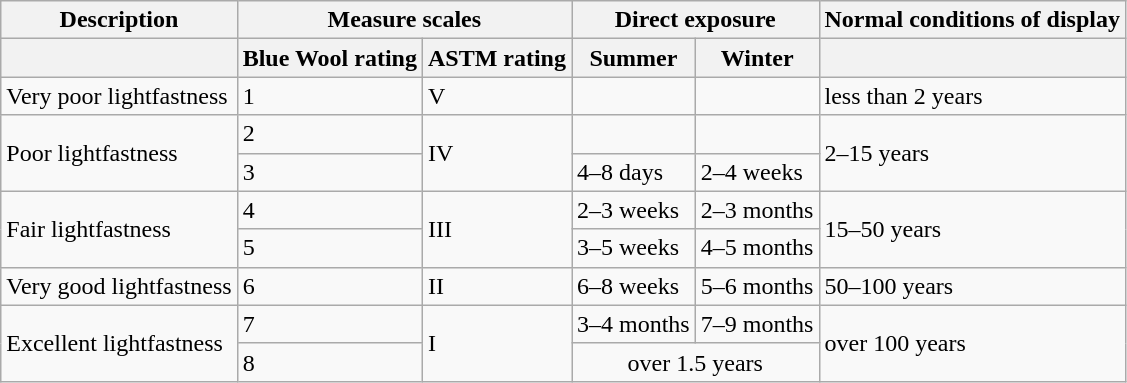<table class="wikitable">
<tr>
<th>Description</th>
<th colspan=2 align="center">Measure scales</th>
<th colspan=2 align="center">Direct exposure</th>
<th>Normal conditions of display</th>
</tr>
<tr>
<th></th>
<th>Blue Wool rating</th>
<th>ASTM rating</th>
<th>Summer</th>
<th>Winter</th>
<th></th>
</tr>
<tr>
<td>Very poor lightfastness</td>
<td>1</td>
<td>V</td>
<td></td>
<td></td>
<td>less than 2 years</td>
</tr>
<tr>
<td rowspan=2>Poor lightfastness</td>
<td>2</td>
<td rowspan=2>IV</td>
<td></td>
<td></td>
<td rowspan=2>2–15 years</td>
</tr>
<tr>
<td>3</td>
<td>4–8 days</td>
<td>2–4 weeks</td>
</tr>
<tr>
<td rowspan=2>Fair lightfastness</td>
<td>4</td>
<td rowspan=2>III</td>
<td>2–3 weeks</td>
<td>2–3 months</td>
<td rowspan=2>15–50 years</td>
</tr>
<tr>
<td>5</td>
<td>3–5 weeks</td>
<td>4–5 months</td>
</tr>
<tr>
<td>Very good lightfastness</td>
<td>6</td>
<td>II</td>
<td>6–8 weeks</td>
<td>5–6 months</td>
<td>50–100 years</td>
</tr>
<tr>
<td rowspan=2>Excellent lightfastness</td>
<td>7</td>
<td rowspan=2>I</td>
<td>3–4 months</td>
<td>7–9 months</td>
<td rowspan=2>over 100 years</td>
</tr>
<tr>
<td>8</td>
<td colspan=2 align="center">over 1.5 years</td>
</tr>
</table>
